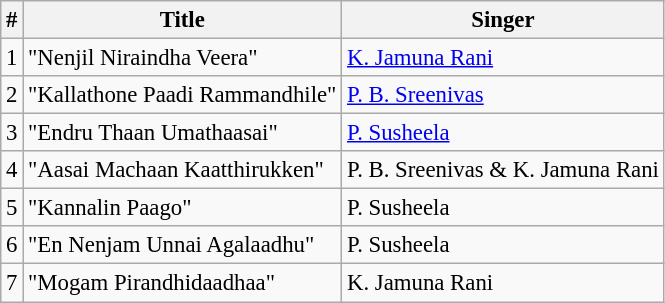<table class="wikitable" style="font-size:95%;">
<tr>
<th>#</th>
<th>Title</th>
<th>Singer</th>
</tr>
<tr>
<td>1</td>
<td>"Nenjil Niraindha Veera"</td>
<td><a href='#'>K. Jamuna Rani</a></td>
</tr>
<tr>
<td>2</td>
<td>"Kallathone Paadi Rammandhile"</td>
<td><a href='#'>P. B. Sreenivas</a></td>
</tr>
<tr>
<td>3</td>
<td>"Endru Thaan Umathaasai"</td>
<td><a href='#'>P. Susheela</a></td>
</tr>
<tr>
<td>4</td>
<td>"Aasai Machaan Kaatthirukken"</td>
<td>P. B. Sreenivas & K. Jamuna Rani</td>
</tr>
<tr>
<td>5</td>
<td>"Kannalin Paago"</td>
<td>P. Susheela</td>
</tr>
<tr>
<td>6</td>
<td>"En Nenjam Unnai Agalaadhu"</td>
<td>P. Susheela</td>
</tr>
<tr>
<td>7</td>
<td>"Mogam Pirandhidaadhaa"</td>
<td>K. Jamuna Rani</td>
</tr>
</table>
